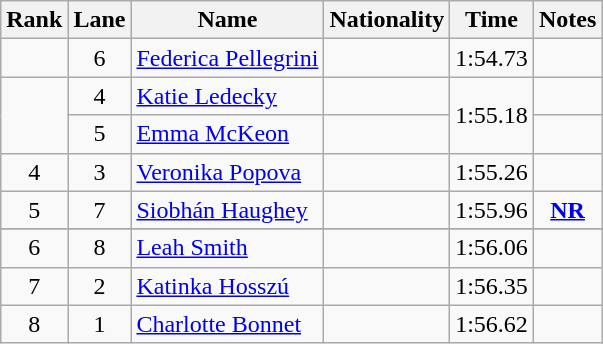<table class="wikitable sortable" style="text-align:center">
<tr>
<th>Rank</th>
<th>Lane</th>
<th>Name</th>
<th>Nationality</th>
<th>Time</th>
<th>Notes</th>
</tr>
<tr>
<td></td>
<td>6</td>
<td align=left><a href='#'>Federica Pellegrini</a></td>
<td align=left></td>
<td>1:54.73</td>
<td></td>
</tr>
<tr>
<td rowspan=2></td>
<td>4</td>
<td align=left><a href='#'>Katie Ledecky</a></td>
<td align=left></td>
<td rowspan=2>1:55.18</td>
<td></td>
</tr>
<tr>
<td>5</td>
<td align=left><a href='#'>Emma McKeon</a></td>
<td align=left></td>
<td></td>
</tr>
<tr>
<td>4</td>
<td>3</td>
<td align=left><a href='#'>Veronika Popova</a></td>
<td align=left></td>
<td>1:55.26</td>
<td></td>
</tr>
<tr>
<td>5</td>
<td>7</td>
<td align=left><a href='#'>Siobhán Haughey</a></td>
<td align=left></td>
<td>1:55.96</td>
<td><strong><a href='#'>NR</a></strong></td>
</tr>
<tr>
</tr>
<tr>
<td>6</td>
<td>8</td>
<td align=left><a href='#'>Leah Smith</a></td>
<td align=left></td>
<td>1:56.06</td>
<td></td>
</tr>
<tr>
<td>7</td>
<td>2</td>
<td align=left><a href='#'>Katinka Hosszú</a></td>
<td align=left></td>
<td>1:56.35</td>
<td></td>
</tr>
<tr>
<td>8</td>
<td>1</td>
<td align=left><a href='#'>Charlotte Bonnet</a></td>
<td align=left></td>
<td>1:56.62</td>
<td></td>
</tr>
</table>
